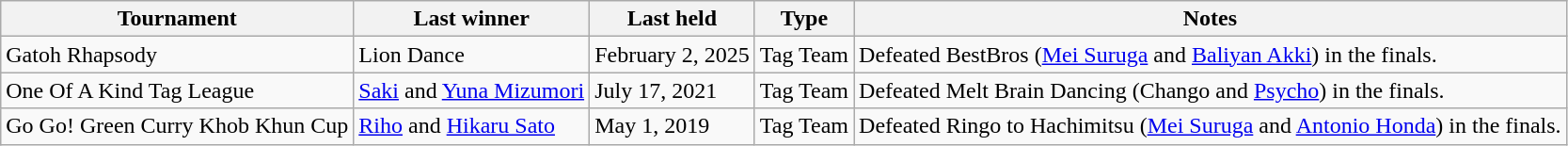<table class="wikitable">
<tr>
<th>Tournament</th>
<th>Last winner</th>
<th>Last held</th>
<th>Type</th>
<th>Notes</th>
</tr>
<tr>
<td>Gatoh Rhapsody</td>
<td>Lion Dance<br></td>
<td>February 2, 2025</td>
<td>Tag Team</td>
<td>Defeated BestBros (<a href='#'>Mei Suruga</a> and <a href='#'>Baliyan Akki</a>) in the finals.</td>
</tr>
<tr>
<td>One Of A Kind Tag League</td>
<td><a href='#'>Saki</a> and <a href='#'>Yuna Mizumori</a></td>
<td>July 17, 2021</td>
<td>Tag Team</td>
<td>Defeated Melt Brain Dancing (Chango and <a href='#'>Psycho</a>) in the finals.</td>
</tr>
<tr>
<td>Go Go! Green Curry Khob Khun Cup</td>
<td><a href='#'>Riho</a> and <a href='#'>Hikaru Sato</a></td>
<td>May 1, 2019</td>
<td>Tag Team</td>
<td>Defeated Ringo to Hachimitsu (<a href='#'>Mei Suruga</a> and <a href='#'>Antonio Honda</a>) in the finals.</td>
</tr>
</table>
